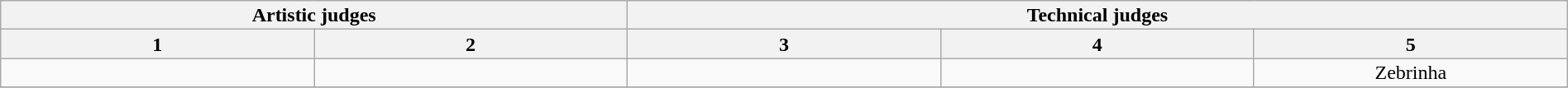<table class="wikitable" style="font-size:100%; line-height:16px; text-align:center" width="100%">
<tr>
<th colspan=2>Artistic judges</th>
<th colspan=3>Technical judges</th>
</tr>
<tr>
<th width="20%">1</th>
<th width="20%">2</th>
<th width="20%">3</th>
<th width="20%">4</th>
<th width="20%">5</th>
</tr>
<tr>
<td></td>
<td></td>
<td></td>
<td></td>
<td>Zebrinha</td>
</tr>
<tr>
</tr>
</table>
